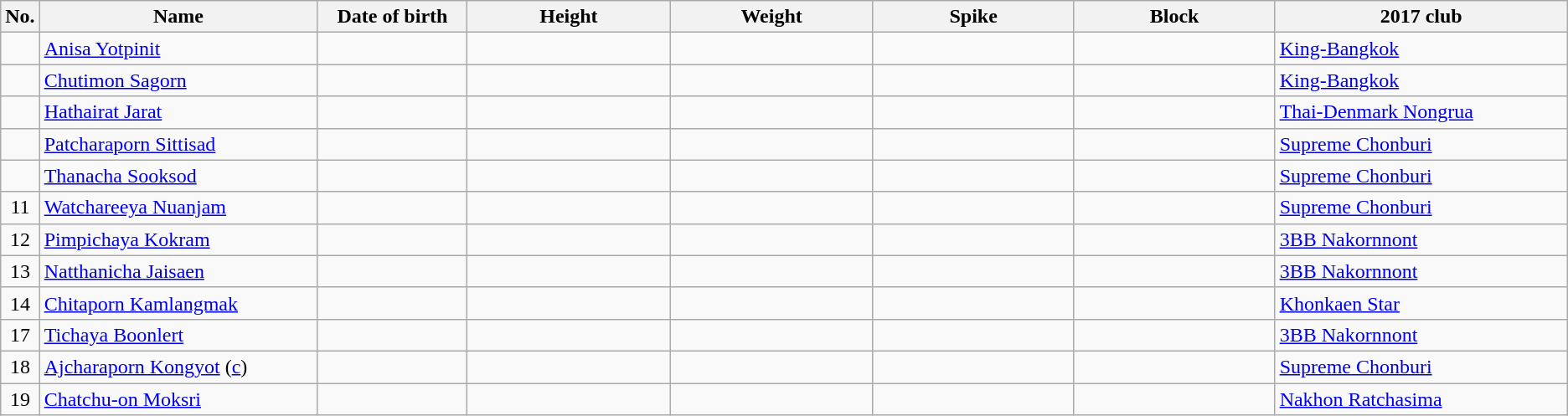<table class="wikitable sortable" style="text-align:center;">
<tr>
<th>No.</th>
<th style="width:15em">Name</th>
<th style="width:8em">Date of birth</th>
<th style="width:11em">Height</th>
<th style="width:11em">Weight</th>
<th style="width:11em">Spike</th>
<th style="width:11em">Block</th>
<th style="width:16em">2017 club</th>
</tr>
<tr>
<td></td>
<td align=left><a href='#'>Anisa Yotpinit</a></td>
<td align=right></td>
<td></td>
<td></td>
<td></td>
<td></td>
<td align=left> <a href='#'>King-Bangkok</a></td>
</tr>
<tr>
<td></td>
<td align=left><a href='#'>Chutimon Sagorn</a></td>
<td align=right></td>
<td></td>
<td></td>
<td></td>
<td></td>
<td align=left> <a href='#'>King-Bangkok</a></td>
</tr>
<tr>
<td></td>
<td align=left><a href='#'>Hathairat Jarat</a></td>
<td align=right></td>
<td></td>
<td></td>
<td></td>
<td></td>
<td align=left> <a href='#'>Thai-Denmark Nongrua</a></td>
</tr>
<tr>
<td></td>
<td align=left><a href='#'>Patcharaporn Sittisad</a></td>
<td align=right></td>
<td></td>
<td></td>
<td></td>
<td></td>
<td align=left> <a href='#'>Supreme Chonburi</a></td>
</tr>
<tr>
<td></td>
<td align=left><a href='#'>Thanacha Sooksod</a></td>
<td align=right></td>
<td></td>
<td></td>
<td></td>
<td></td>
<td align=left> <a href='#'>Supreme Chonburi</a></td>
</tr>
<tr>
<td>11</td>
<td align=left><a href='#'>Watchareeya Nuanjam</a></td>
<td align=right></td>
<td></td>
<td></td>
<td></td>
<td></td>
<td align=left> <a href='#'>Supreme Chonburi</a></td>
</tr>
<tr>
<td>12</td>
<td align=left><a href='#'>Pimpichaya Kokram</a></td>
<td align=right></td>
<td></td>
<td></td>
<td></td>
<td></td>
<td align=left> <a href='#'>3BB Nakornnont</a></td>
</tr>
<tr>
<td>13</td>
<td align=left><a href='#'>Natthanicha Jaisaen</a></td>
<td align=right></td>
<td></td>
<td></td>
<td></td>
<td></td>
<td align=left> <a href='#'>3BB Nakornnont</a></td>
</tr>
<tr>
<td>14</td>
<td align=left><a href='#'>Chitaporn Kamlangmak</a></td>
<td align=right></td>
<td></td>
<td></td>
<td></td>
<td></td>
<td align=left> <a href='#'>Khonkaen Star</a></td>
</tr>
<tr>
<td>17</td>
<td align=left><a href='#'>Tichaya Boonlert</a></td>
<td align=right></td>
<td></td>
<td></td>
<td></td>
<td></td>
<td align=left> <a href='#'>3BB Nakornnont</a></td>
</tr>
<tr>
<td>18</td>
<td align=left><a href='#'>Ajcharaporn Kongyot</a> (<a href='#'>c</a>)</td>
<td align=right></td>
<td></td>
<td></td>
<td></td>
<td></td>
<td align=left> <a href='#'>Supreme Chonburi</a></td>
</tr>
<tr>
<td>19</td>
<td align=left><a href='#'>Chatchu-on Moksri</a></td>
<td align=right></td>
<td></td>
<td></td>
<td></td>
<td></td>
<td align=left> <a href='#'>Nakhon Ratchasima</a></td>
</tr>
</table>
